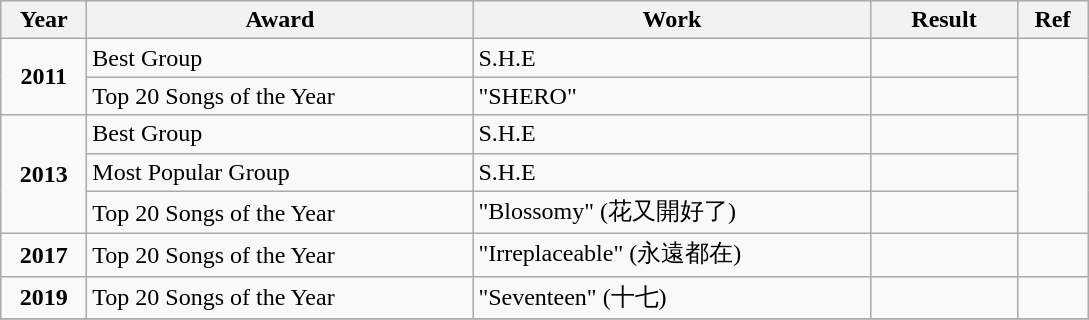<table class="wikitable">
<tr>
<th width="50">Year</th>
<th width="250">Award</th>
<th width="258">Work</th>
<th width="90">Result</th>
<th width="40">Ref</th>
</tr>
<tr>
<td rowspan="2" align="center"><strong>2011</strong></td>
<td>Best Group</td>
<td>S.H.E</td>
<td></td>
<td rowspan="2" align="center"></td>
</tr>
<tr>
<td>Top 20 Songs of the Year</td>
<td>"SHERO"</td>
<td></td>
</tr>
<tr>
<td rowspan="3" align="center"><strong>2013</strong></td>
<td>Best Group</td>
<td>S.H.E</td>
<td></td>
<td rowspan="3" align="center"></td>
</tr>
<tr>
<td>Most Popular Group</td>
<td>S.H.E</td>
<td></td>
</tr>
<tr>
<td>Top 20 Songs of the Year</td>
<td>"Blossomy" (花又開好了)</td>
<td></td>
</tr>
<tr>
<td align="center"><strong>2017</strong></td>
<td>Top 20 Songs of the Year</td>
<td>"Irreplaceable" (永遠都在)</td>
<td></td>
<td align="center"></td>
</tr>
<tr>
<td align="center"><strong>2019</strong></td>
<td>Top 20 Songs of the Year</td>
<td>"Seventeen" (十七)</td>
<td></td>
<td align="center"></td>
</tr>
<tr>
</tr>
</table>
